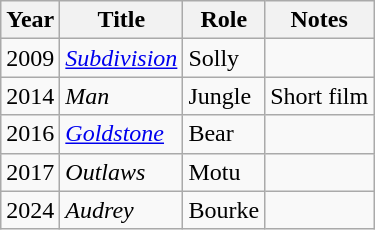<table class="wikitable sortable">
<tr>
<th>Year</th>
<th>Title</th>
<th>Role</th>
<th>Notes</th>
</tr>
<tr>
<td>2009</td>
<td><em><a href='#'>Subdivision</a></em></td>
<td>Solly</td>
<td></td>
</tr>
<tr>
<td>2014</td>
<td><em>Man</em></td>
<td>Jungle</td>
<td>Short film</td>
</tr>
<tr>
<td>2016</td>
<td><em><a href='#'>Goldstone</a></em></td>
<td>Bear</td>
<td></td>
</tr>
<tr>
<td>2017</td>
<td><em>Outlaws</em></td>
<td>Motu</td>
<td></td>
</tr>
<tr>
<td>2024</td>
<td><em>Audrey</em></td>
<td>Bourke</td>
<td></td>
</tr>
</table>
